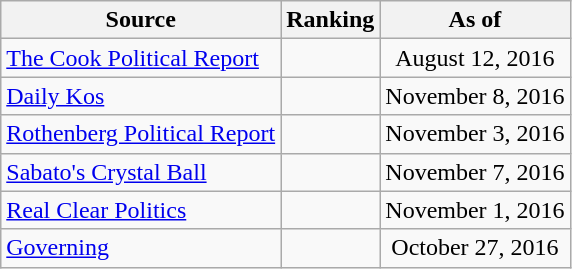<table class="wikitable" style="text-align:center">
<tr>
<th>Source</th>
<th>Ranking</th>
<th>As of</th>
</tr>
<tr>
<td align=left><a href='#'>The Cook Political Report</a></td>
<td></td>
<td>August 12, 2016</td>
</tr>
<tr>
<td align=left><a href='#'>Daily Kos</a></td>
<td></td>
<td>November 8, 2016</td>
</tr>
<tr>
<td align=left><a href='#'>Rothenberg Political Report</a></td>
<td></td>
<td>November 3, 2016</td>
</tr>
<tr>
<td align=left><a href='#'>Sabato's Crystal Ball</a></td>
<td></td>
<td>November 7, 2016</td>
</tr>
<tr>
<td align=left><a href='#'>Real Clear Politics</a></td>
<td></td>
<td>November 1, 2016</td>
</tr>
<tr>
<td align=left><a href='#'>Governing</a></td>
<td></td>
<td>October 27, 2016</td>
</tr>
</table>
